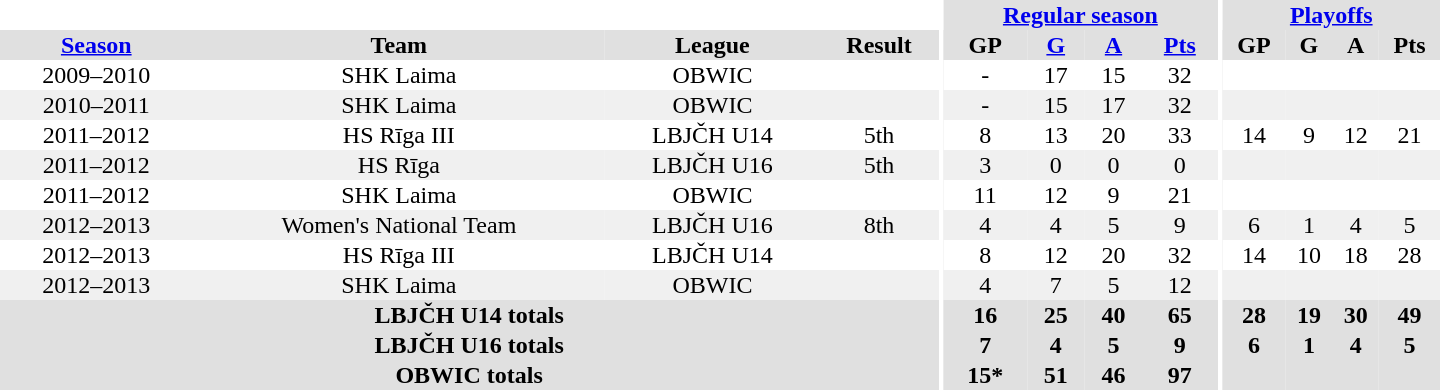<table border="0" cellpadding="1" cellspacing="0" style="text-align:center; width:60em">
<tr bgcolor="#e0e0e0">
<th colspan="4" bgcolor="#ffffff"></th>
<th rowspan="99" bgcolor="#ffffff"></th>
<th colspan="4"><a href='#'>Regular season</a></th>
<th rowspan="99" bgcolor="#ffffff"></th>
<th colspan="4"><a href='#'>Playoffs</a></th>
</tr>
<tr bgcolor="#e0e0e0">
<th><a href='#'>Season</a></th>
<th>Team</th>
<th>League</th>
<th>Result</th>
<th>GP</th>
<th><a href='#'>G</a></th>
<th><a href='#'>A</a></th>
<th><a href='#'>Pts</a></th>
<th>GP</th>
<th>G</th>
<th>A</th>
<th>Pts</th>
</tr>
<tr>
<td>2009–2010</td>
<td>SHK Laima</td>
<td>OBWIC</td>
<td></td>
<td>-</td>
<td>17</td>
<td>15</td>
<td>32</td>
<td></td>
<td></td>
<td></td>
<td></td>
</tr>
<tr bgcolor="#f0f0f0">
<td>2010–2011</td>
<td>SHK Laima</td>
<td>OBWIC</td>
<td></td>
<td>-</td>
<td>15</td>
<td>17</td>
<td>32</td>
<td></td>
<td></td>
<td></td>
<td></td>
</tr>
<tr>
<td>2011–2012</td>
<td>HS Rīga III</td>
<td>LBJČH U14</td>
<td>5th</td>
<td>8</td>
<td>13</td>
<td>20</td>
<td>33</td>
<td>14</td>
<td>9</td>
<td>12</td>
<td>21</td>
</tr>
<tr bgcolor="#f0f0f0">
<td>2011–2012</td>
<td>HS Rīga</td>
<td>LBJČH U16</td>
<td>5th</td>
<td>3</td>
<td>0</td>
<td>0</td>
<td>0</td>
<td></td>
<td></td>
<td></td>
<td></td>
</tr>
<tr>
<td>2011–2012</td>
<td>SHK Laima</td>
<td>OBWIC</td>
<td></td>
<td>11</td>
<td>12</td>
<td>9</td>
<td>21</td>
<td></td>
</tr>
<tr bgcolor="#f0f0f0">
<td>2012–2013</td>
<td>Women's National Team</td>
<td>LBJČH U16</td>
<td>8th</td>
<td>4</td>
<td>4</td>
<td>5</td>
<td>9</td>
<td>6</td>
<td>1</td>
<td>4</td>
<td>5</td>
</tr>
<tr>
<td>2012–2013</td>
<td>HS Rīga III</td>
<td>LBJČH U14</td>
<td></td>
<td>8</td>
<td>12</td>
<td>20</td>
<td>32</td>
<td>14</td>
<td>10</td>
<td>18</td>
<td>28</td>
</tr>
<tr bgcolor="#f0f0f0">
<td>2012–2013</td>
<td>SHK Laima</td>
<td>OBWIC</td>
<td></td>
<td>4</td>
<td>7</td>
<td>5</td>
<td>12</td>
<td></td>
<td></td>
<td></td>
<td></td>
</tr>
<tr bgcolor="#e0e0e0">
<th colspan="4">LBJČH U14 totals</th>
<th>16</th>
<th>25</th>
<th>40</th>
<th>65</th>
<th>28</th>
<th>19</th>
<th>30</th>
<th>49</th>
</tr>
<tr bgcolor="#e0e0e0">
<th colspan="4">LBJČH U16 totals</th>
<th>7</th>
<th>4</th>
<th>5</th>
<th>9</th>
<th>6</th>
<th>1</th>
<th>4</th>
<th>5</th>
</tr>
<tr bgcolor="#e0e0e0">
<th colspan="4">OBWIC totals</th>
<th>15*</th>
<th>51</th>
<th>46</th>
<th>97</th>
<th></th>
<th></th>
<th></th>
<th></th>
</tr>
</table>
